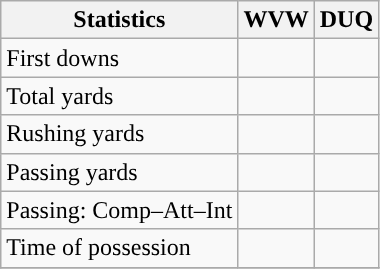<table class="wikitable" style="float: left;">
<tr>
<th>Statistics</th>
<th>WVW</th>
<th>DUQ</th>
</tr>
<tr>
<td>First downs</td>
<td></td>
<td></td>
</tr>
<tr>
<td>Total yards</td>
<td></td>
<td></td>
</tr>
<tr>
<td>Rushing yards</td>
<td></td>
<td></td>
</tr>
<tr>
<td>Passing yards</td>
<td></td>
<td></td>
</tr>
<tr>
<td>Passing: Comp–Att–Int</td>
<td></td>
<td></td>
</tr>
<tr>
<td>Time of possession</td>
<td></td>
<td></td>
</tr>
<tr>
</tr>
</table>
